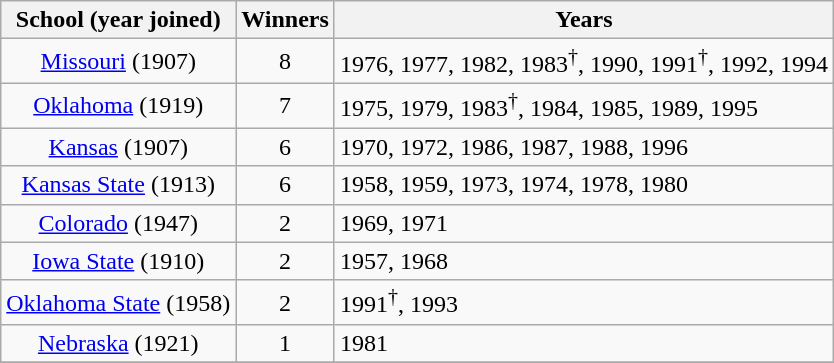<table class="wikitable">
<tr>
<th>School (year joined)</th>
<th>Winners</th>
<th>Years</th>
</tr>
<tr align="center">
<td><a href='#'>Missouri</a> (1907)</td>
<td>8</td>
<td align="left">1976, 1977, 1982, 1983<sup>†</sup>, 1990, 1991<sup>†</sup>, 1992, 1994</td>
</tr>
<tr align="center">
<td><a href='#'>Oklahoma</a> (1919)</td>
<td>7</td>
<td align="left">1975, 1979, 1983<sup>†</sup>, 1984, 1985, 1989, 1995</td>
</tr>
<tr align="center">
<td><a href='#'>Kansas</a> (1907)</td>
<td>6</td>
<td align="left">1970, 1972, 1986, 1987, 1988, 1996</td>
</tr>
<tr align="center">
<td><a href='#'>Kansas State</a> (1913)</td>
<td>6</td>
<td align="left">1958, 1959, 1973, 1974, 1978, 1980</td>
</tr>
<tr align="center">
<td><a href='#'>Colorado</a> (1947)</td>
<td>2</td>
<td align="left">1969, 1971</td>
</tr>
<tr align="center">
<td><a href='#'>Iowa State</a> (1910)</td>
<td>2</td>
<td align="left">1957, 1968</td>
</tr>
<tr align=center>
<td><a href='#'>Oklahoma State</a> (1958)</td>
<td>2</td>
<td align="left">1991<sup>†</sup>, 1993</td>
</tr>
<tr align="center">
<td><a href='#'>Nebraska</a> (1921)</td>
<td>1</td>
<td align="left">1981</td>
</tr>
<tr align=center>
</tr>
</table>
